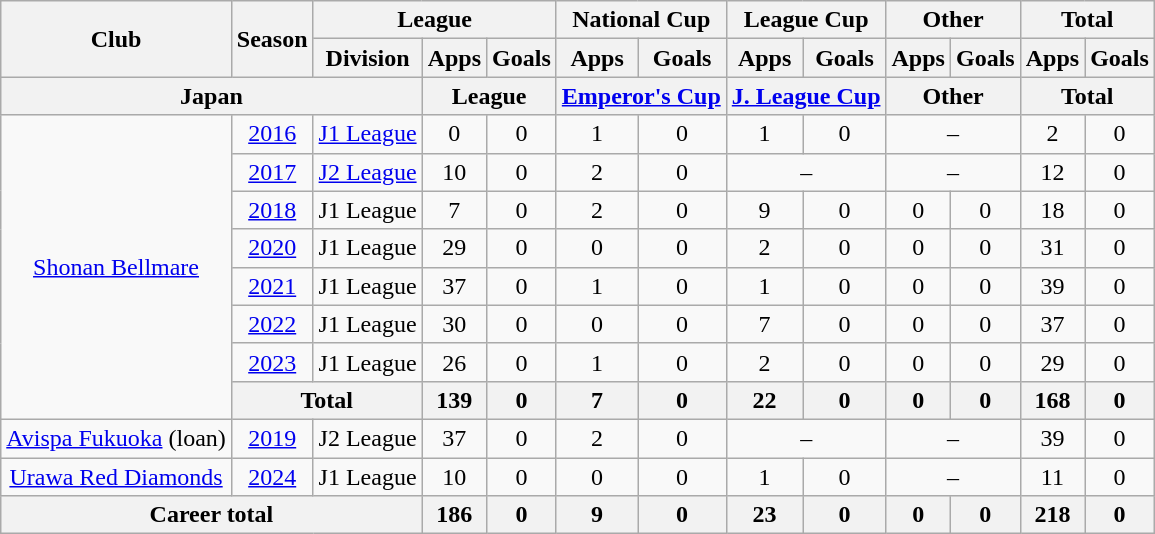<table class="wikitable" style="text-align:center">
<tr>
<th rowspan=2>Club</th>
<th rowspan=2>Season</th>
<th colspan=3>League</th>
<th colspan=2>National Cup</th>
<th colspan=2>League Cup</th>
<th colspan=2>Other</th>
<th colspan=2>Total</th>
</tr>
<tr>
<th>Division</th>
<th>Apps</th>
<th>Goals</th>
<th>Apps</th>
<th>Goals</th>
<th>Apps</th>
<th>Goals</th>
<th>Apps</th>
<th>Goals</th>
<th>Apps</th>
<th>Goals</th>
</tr>
<tr>
<th colspan=3>Japan</th>
<th colspan=2>League</th>
<th colspan=2><a href='#'>Emperor's Cup</a></th>
<th colspan=2><a href='#'>J. League Cup</a></th>
<th colspan=2>Other</th>
<th colspan=2>Total</th>
</tr>
<tr>
<td rowspan="8"><a href='#'>Shonan Bellmare</a></td>
<td><a href='#'>2016</a></td>
<td><a href='#'>J1 League</a></td>
<td>0</td>
<td>0</td>
<td>1</td>
<td>0</td>
<td>1</td>
<td>0</td>
<td colspan="2">–</td>
<td>2</td>
<td>0</td>
</tr>
<tr>
<td><a href='#'>2017</a></td>
<td><a href='#'>J2 League</a></td>
<td>10</td>
<td>0</td>
<td>2</td>
<td>0</td>
<td colspan="2">–</td>
<td colspan="2">–</td>
<td>12</td>
<td>0</td>
</tr>
<tr>
<td><a href='#'>2018</a></td>
<td>J1 League</td>
<td>7</td>
<td>0</td>
<td>2</td>
<td>0</td>
<td>9</td>
<td>0</td>
<td>0</td>
<td>0</td>
<td>18</td>
<td>0</td>
</tr>
<tr>
<td><a href='#'>2020</a></td>
<td>J1 League</td>
<td>29</td>
<td>0</td>
<td>0</td>
<td>0</td>
<td>2</td>
<td>0</td>
<td>0</td>
<td>0</td>
<td>31</td>
<td>0</td>
</tr>
<tr>
<td><a href='#'>2021</a></td>
<td>J1 League</td>
<td>37</td>
<td>0</td>
<td>1</td>
<td>0</td>
<td>1</td>
<td>0</td>
<td>0</td>
<td>0</td>
<td>39</td>
<td>0</td>
</tr>
<tr>
<td><a href='#'>2022</a></td>
<td>J1 League</td>
<td>30</td>
<td>0</td>
<td>0</td>
<td>0</td>
<td>7</td>
<td>0</td>
<td>0</td>
<td>0</td>
<td>37</td>
<td>0</td>
</tr>
<tr>
<td><a href='#'>2023</a></td>
<td>J1 League</td>
<td>26</td>
<td>0</td>
<td>1</td>
<td>0</td>
<td>2</td>
<td>0</td>
<td>0</td>
<td>0</td>
<td>29</td>
<td>0</td>
</tr>
<tr>
<th colspan="2">Total</th>
<th>139</th>
<th>0</th>
<th>7</th>
<th>0</th>
<th>22</th>
<th>0</th>
<th>0</th>
<th>0</th>
<th>168</th>
<th>0</th>
</tr>
<tr>
<td><a href='#'>Avispa Fukuoka</a> (loan)</td>
<td><a href='#'>2019</a></td>
<td>J2 League</td>
<td>37</td>
<td>0</td>
<td>2</td>
<td>0</td>
<td colspan="2">–</td>
<td colspan="2">–</td>
<td>39</td>
<td>0</td>
</tr>
<tr>
<td><a href='#'>Urawa Red Diamonds</a></td>
<td><a href='#'>2024</a></td>
<td>J1 League</td>
<td>10</td>
<td>0</td>
<td>0</td>
<td>0</td>
<td>1</td>
<td>0</td>
<td colspan="2">–</td>
<td>11</td>
<td>0</td>
</tr>
<tr>
<th colspan=3>Career total</th>
<th>186</th>
<th>0</th>
<th>9</th>
<th>0</th>
<th>23</th>
<th>0</th>
<th>0</th>
<th>0</th>
<th>218</th>
<th>0</th>
</tr>
</table>
